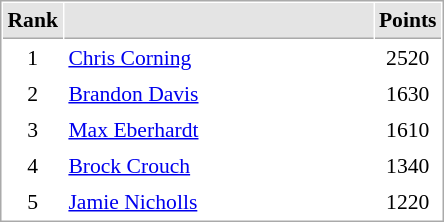<table cellspacing="1" cellpadding="3" style="border:1px solid #aaa; font-size:90%;">
<tr style="background:#e4e4e4;">
<th style="border-bottom:1px solid #aaa; width:10px;">Rank</th>
<th style="border-bottom:1px solid #aaa; width:200px;"></th>
<th style="border-bottom:1px solid #aaa; width:20px;">Points</th>
</tr>
<tr>
<td align=center>1</td>
<td> <a href='#'>Chris Corning</a></td>
<td align=center>2520</td>
</tr>
<tr>
<td align=center>2</td>
<td> <a href='#'>Brandon Davis</a></td>
<td align=center>1630</td>
</tr>
<tr>
<td align=center>3</td>
<td> <a href='#'>Max Eberhardt</a></td>
<td align=center>1610</td>
</tr>
<tr>
<td align=center>4</td>
<td> <a href='#'>Brock Crouch</a></td>
<td align=center>1340</td>
</tr>
<tr>
<td align=center>5</td>
<td> <a href='#'>Jamie Nicholls</a></td>
<td align=center>1220</td>
</tr>
</table>
